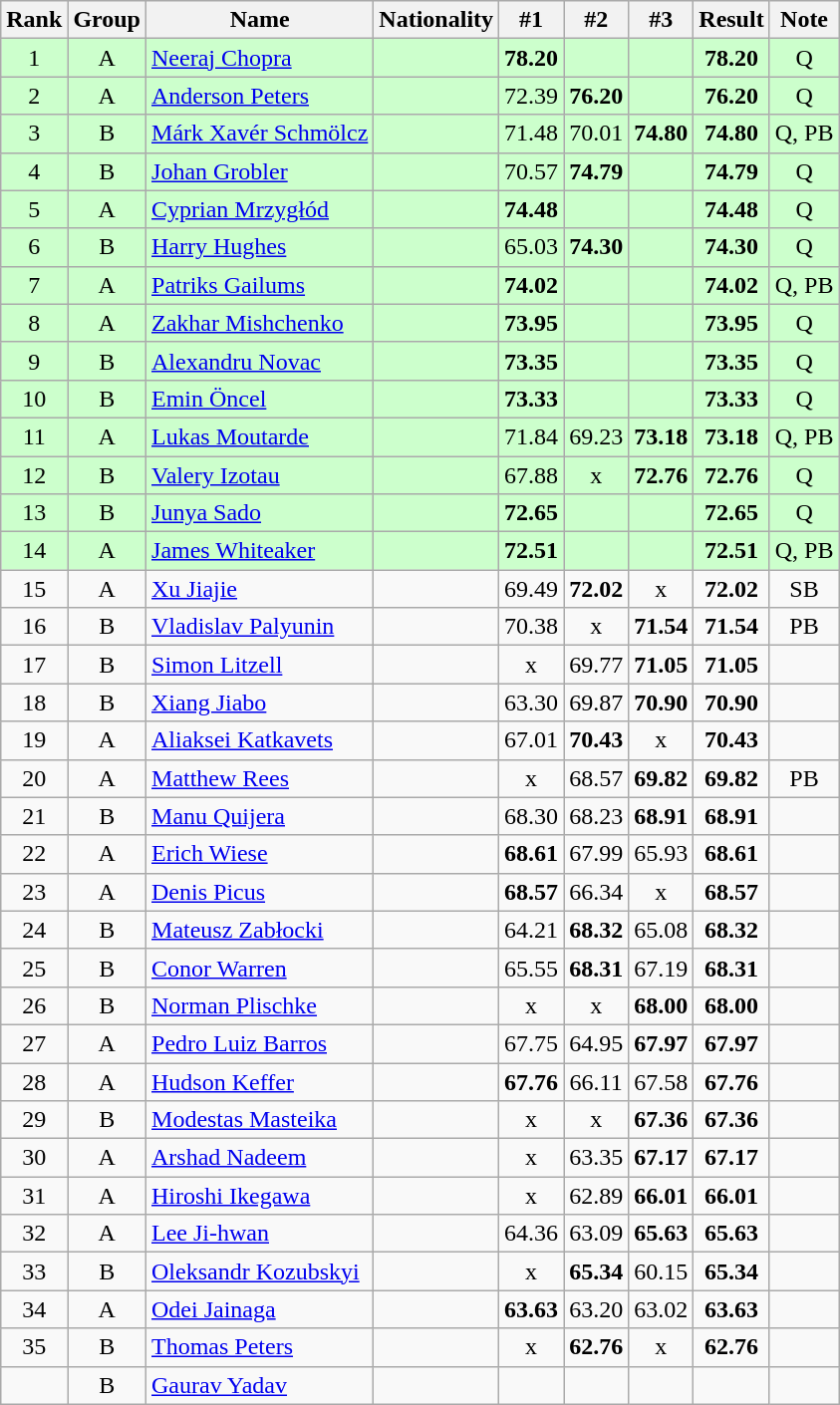<table class="wikitable sortable" style="text-align:center">
<tr>
<th>Rank</th>
<th>Group</th>
<th>Name</th>
<th>Nationality</th>
<th>#1</th>
<th>#2</th>
<th>#3</th>
<th>Result</th>
<th>Note</th>
</tr>
<tr bgcolor=ccffcc>
<td>1</td>
<td>A</td>
<td align=left><a href='#'>Neeraj Chopra</a></td>
<td align=left></td>
<td><strong>78.20</strong></td>
<td></td>
<td></td>
<td><strong>78.20</strong></td>
<td>Q</td>
</tr>
<tr bgcolor=ccffcc>
<td>2</td>
<td>A</td>
<td align=left><a href='#'>Anderson Peters</a></td>
<td align=left></td>
<td>72.39</td>
<td><strong>76.20</strong></td>
<td></td>
<td><strong>76.20</strong></td>
<td>Q</td>
</tr>
<tr bgcolor=ccffcc>
<td>3</td>
<td>B</td>
<td align=left><a href='#'>Márk Xavér Schmölcz</a></td>
<td align=left></td>
<td>71.48</td>
<td>70.01</td>
<td><strong>74.80</strong></td>
<td><strong>74.80</strong></td>
<td>Q, PB</td>
</tr>
<tr bgcolor=ccffcc>
<td>4</td>
<td>B</td>
<td align=left><a href='#'>Johan Grobler</a></td>
<td align=left></td>
<td>70.57</td>
<td><strong>74.79</strong></td>
<td></td>
<td><strong>74.79</strong></td>
<td>Q</td>
</tr>
<tr bgcolor=ccffcc>
<td>5</td>
<td>A</td>
<td align=left><a href='#'>Cyprian Mrzygłód</a></td>
<td align=left></td>
<td><strong>74.48</strong></td>
<td></td>
<td></td>
<td><strong>74.48</strong></td>
<td>Q</td>
</tr>
<tr bgcolor=ccffcc>
<td>6</td>
<td>B</td>
<td align=left><a href='#'>Harry Hughes</a></td>
<td align=left></td>
<td>65.03</td>
<td><strong>74.30</strong></td>
<td></td>
<td><strong>74.30</strong></td>
<td>Q</td>
</tr>
<tr bgcolor=ccffcc>
<td>7</td>
<td>A</td>
<td align=left><a href='#'>Patriks Gailums</a></td>
<td align=left></td>
<td><strong>74.02</strong></td>
<td></td>
<td></td>
<td><strong>74.02</strong></td>
<td>Q, PB</td>
</tr>
<tr bgcolor=ccffcc>
<td>8</td>
<td>A</td>
<td align=left><a href='#'>Zakhar Mishchenko</a></td>
<td align=left></td>
<td><strong>73.95</strong></td>
<td></td>
<td></td>
<td><strong>73.95</strong></td>
<td>Q</td>
</tr>
<tr bgcolor=ccffcc>
<td>9</td>
<td>B</td>
<td align=left><a href='#'>Alexandru Novac</a></td>
<td align=left></td>
<td><strong>73.35</strong></td>
<td></td>
<td></td>
<td><strong>73.35</strong></td>
<td>Q</td>
</tr>
<tr bgcolor=ccffcc>
<td>10</td>
<td>B</td>
<td align=left><a href='#'>Emin Öncel</a></td>
<td align=left></td>
<td><strong>73.33</strong></td>
<td></td>
<td></td>
<td><strong>73.33</strong></td>
<td>Q</td>
</tr>
<tr bgcolor=ccffcc>
<td>11</td>
<td>A</td>
<td align=left><a href='#'>Lukas Moutarde</a></td>
<td align=left></td>
<td>71.84</td>
<td>69.23</td>
<td><strong>73.18</strong></td>
<td><strong>73.18</strong></td>
<td>Q, PB</td>
</tr>
<tr bgcolor=ccffcc>
<td>12</td>
<td>B</td>
<td align=left><a href='#'>Valery Izotau</a></td>
<td align=left></td>
<td>67.88</td>
<td>x</td>
<td><strong>72.76</strong></td>
<td><strong>72.76</strong></td>
<td>Q</td>
</tr>
<tr bgcolor=ccffcc>
<td>13</td>
<td>B</td>
<td align=left><a href='#'>Junya Sado</a></td>
<td align=left></td>
<td><strong>72.65</strong></td>
<td></td>
<td></td>
<td><strong>72.65</strong></td>
<td>Q</td>
</tr>
<tr bgcolor=ccffcc>
<td>14</td>
<td>A</td>
<td align=left><a href='#'>James Whiteaker</a></td>
<td align=left></td>
<td><strong>72.51</strong></td>
<td></td>
<td></td>
<td><strong>72.51</strong></td>
<td>Q, PB</td>
</tr>
<tr>
<td>15</td>
<td>A</td>
<td align=left><a href='#'>Xu Jiajie</a></td>
<td align=left></td>
<td>69.49</td>
<td><strong>72.02</strong></td>
<td>x</td>
<td><strong>72.02</strong></td>
<td>SB</td>
</tr>
<tr>
<td>16</td>
<td>B</td>
<td align=left><a href='#'>Vladislav Palyunin</a></td>
<td align=left></td>
<td>70.38</td>
<td>x</td>
<td><strong>71.54</strong></td>
<td><strong>71.54</strong></td>
<td>PB</td>
</tr>
<tr>
<td>17</td>
<td>B</td>
<td align=left><a href='#'>Simon Litzell</a></td>
<td align=left></td>
<td>x</td>
<td>69.77</td>
<td><strong>71.05</strong></td>
<td><strong>71.05</strong></td>
<td></td>
</tr>
<tr>
<td>18</td>
<td>B</td>
<td align=left><a href='#'>Xiang Jiabo</a></td>
<td align=left></td>
<td>63.30</td>
<td>69.87</td>
<td><strong>70.90</strong></td>
<td><strong>70.90</strong></td>
<td></td>
</tr>
<tr>
<td>19</td>
<td>A</td>
<td align=left><a href='#'>Aliaksei Katkavets</a></td>
<td align=left></td>
<td>67.01</td>
<td><strong>70.43</strong></td>
<td>x</td>
<td><strong>70.43</strong></td>
<td></td>
</tr>
<tr>
<td>20</td>
<td>A</td>
<td align=left><a href='#'>Matthew Rees</a></td>
<td align=left></td>
<td>x</td>
<td>68.57</td>
<td><strong>69.82</strong></td>
<td><strong>69.82</strong></td>
<td>PB</td>
</tr>
<tr>
<td>21</td>
<td>B</td>
<td align=left><a href='#'>Manu Quijera</a></td>
<td align=left></td>
<td>68.30</td>
<td>68.23</td>
<td><strong>68.91</strong></td>
<td><strong>68.91</strong></td>
<td></td>
</tr>
<tr>
<td>22</td>
<td>A</td>
<td align=left><a href='#'>Erich Wiese</a></td>
<td align=left></td>
<td><strong>68.61</strong></td>
<td>67.99</td>
<td>65.93</td>
<td><strong>68.61</strong></td>
<td></td>
</tr>
<tr>
<td>23</td>
<td>A</td>
<td align=left><a href='#'>Denis Picus</a></td>
<td align=left></td>
<td><strong>68.57</strong></td>
<td>66.34</td>
<td>x</td>
<td><strong>68.57</strong></td>
<td></td>
</tr>
<tr>
<td>24</td>
<td>B</td>
<td align=left><a href='#'>Mateusz Zabłocki</a></td>
<td align=left></td>
<td>64.21</td>
<td><strong>68.32</strong></td>
<td>65.08</td>
<td><strong>68.32</strong></td>
<td></td>
</tr>
<tr>
<td>25</td>
<td>B</td>
<td align=left><a href='#'>Conor Warren</a></td>
<td align=left></td>
<td>65.55</td>
<td><strong>68.31</strong></td>
<td>67.19</td>
<td><strong>68.31</strong></td>
<td></td>
</tr>
<tr>
<td>26</td>
<td>B</td>
<td align=left><a href='#'>Norman Plischke</a></td>
<td align=left></td>
<td>x</td>
<td>x</td>
<td><strong>68.00</strong></td>
<td><strong>68.00</strong></td>
<td></td>
</tr>
<tr>
<td>27</td>
<td>A</td>
<td align=left><a href='#'>Pedro Luiz Barros</a></td>
<td align=left></td>
<td>67.75</td>
<td>64.95</td>
<td><strong>67.97</strong></td>
<td><strong>67.97</strong></td>
<td></td>
</tr>
<tr>
<td>28</td>
<td>A</td>
<td align=left><a href='#'>Hudson Keffer</a></td>
<td align=left></td>
<td><strong>67.76</strong></td>
<td>66.11</td>
<td>67.58</td>
<td><strong>67.76</strong></td>
<td></td>
</tr>
<tr>
<td>29</td>
<td>B</td>
<td align=left><a href='#'>Modestas Masteika</a></td>
<td align=left></td>
<td>x</td>
<td>x</td>
<td><strong>67.36</strong></td>
<td><strong>67.36</strong></td>
<td></td>
</tr>
<tr>
<td>30</td>
<td>A</td>
<td align=left><a href='#'>Arshad Nadeem</a></td>
<td align=left></td>
<td>x</td>
<td>63.35</td>
<td><strong>67.17</strong></td>
<td><strong>67.17</strong></td>
<td></td>
</tr>
<tr>
<td>31</td>
<td>A</td>
<td align=left><a href='#'>Hiroshi Ikegawa</a></td>
<td align=left></td>
<td>x</td>
<td>62.89</td>
<td><strong>66.01</strong></td>
<td><strong>66.01</strong></td>
<td></td>
</tr>
<tr>
<td>32</td>
<td>A</td>
<td align=left><a href='#'>Lee Ji-hwan</a></td>
<td align=left></td>
<td>64.36</td>
<td>63.09</td>
<td><strong>65.63</strong></td>
<td><strong>65.63</strong></td>
<td></td>
</tr>
<tr>
<td>33</td>
<td>B</td>
<td align=left><a href='#'>Oleksandr Kozubskyi</a></td>
<td align=left></td>
<td>x</td>
<td><strong>65.34</strong></td>
<td>60.15</td>
<td><strong>65.34</strong></td>
<td></td>
</tr>
<tr>
<td>34</td>
<td>A</td>
<td align=left><a href='#'>Odei Jainaga</a></td>
<td align=left></td>
<td><strong>63.63</strong></td>
<td>63.20</td>
<td>63.02</td>
<td><strong>63.63</strong></td>
<td></td>
</tr>
<tr>
<td>35</td>
<td>B</td>
<td align=left><a href='#'>Thomas Peters</a></td>
<td align=left></td>
<td>x</td>
<td><strong>62.76</strong></td>
<td>x</td>
<td><strong>62.76</strong></td>
<td></td>
</tr>
<tr>
<td></td>
<td>B</td>
<td align=left><a href='#'>Gaurav Yadav</a></td>
<td align=left></td>
<td></td>
<td></td>
<td></td>
<td><strong></strong></td>
<td></td>
</tr>
</table>
